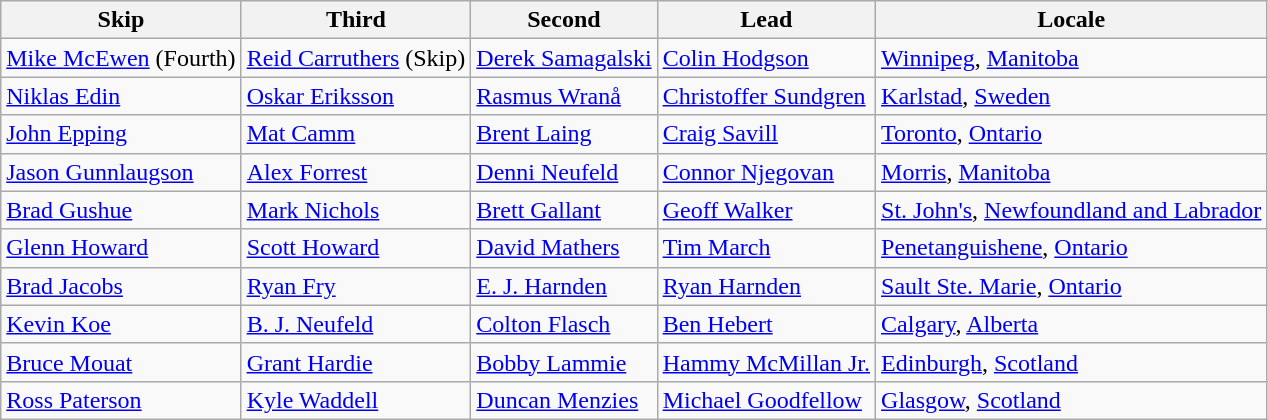<table class=wikitable>
<tr>
<th>Skip</th>
<th>Third</th>
<th>Second</th>
<th>Lead</th>
<th>Locale</th>
</tr>
<tr>
<td><a href='#'>Mike McEwen</a> (Fourth)</td>
<td><a href='#'>Reid Carruthers</a> (Skip)</td>
<td><a href='#'>Derek Samagalski</a></td>
<td><a href='#'>Colin Hodgson</a></td>
<td> <a href='#'>Winnipeg</a>, <a href='#'>Manitoba</a></td>
</tr>
<tr>
<td><a href='#'>Niklas Edin</a></td>
<td><a href='#'>Oskar Eriksson</a></td>
<td><a href='#'>Rasmus Wranå</a></td>
<td><a href='#'>Christoffer Sundgren</a></td>
<td> <a href='#'>Karlstad</a>, <a href='#'>Sweden</a></td>
</tr>
<tr>
<td><a href='#'>John Epping</a></td>
<td><a href='#'>Mat Camm</a></td>
<td><a href='#'>Brent Laing</a></td>
<td><a href='#'>Craig Savill</a></td>
<td> <a href='#'>Toronto</a>, <a href='#'>Ontario</a></td>
</tr>
<tr>
<td><a href='#'>Jason Gunnlaugson</a></td>
<td><a href='#'>Alex Forrest</a></td>
<td><a href='#'>Denni Neufeld</a></td>
<td><a href='#'>Connor Njegovan</a></td>
<td> <a href='#'>Morris</a>, <a href='#'>Manitoba</a></td>
</tr>
<tr>
<td><a href='#'>Brad Gushue</a></td>
<td><a href='#'>Mark Nichols</a></td>
<td><a href='#'>Brett Gallant</a></td>
<td><a href='#'>Geoff Walker</a></td>
<td> <a href='#'>St. John's</a>, <a href='#'>Newfoundland and Labrador</a></td>
</tr>
<tr>
<td><a href='#'>Glenn Howard</a></td>
<td><a href='#'>Scott Howard</a></td>
<td><a href='#'>David Mathers</a></td>
<td><a href='#'>Tim March</a></td>
<td> <a href='#'>Penetanguishene</a>, <a href='#'>Ontario</a></td>
</tr>
<tr>
<td><a href='#'>Brad Jacobs</a></td>
<td><a href='#'>Ryan Fry</a></td>
<td><a href='#'>E. J. Harnden</a></td>
<td><a href='#'>Ryan Harnden</a></td>
<td> <a href='#'>Sault Ste. Marie</a>, <a href='#'>Ontario</a></td>
</tr>
<tr>
<td><a href='#'>Kevin Koe</a></td>
<td><a href='#'>B. J. Neufeld</a></td>
<td><a href='#'>Colton Flasch</a></td>
<td><a href='#'>Ben Hebert</a></td>
<td> <a href='#'>Calgary</a>, <a href='#'>Alberta</a></td>
</tr>
<tr>
<td><a href='#'>Bruce Mouat</a></td>
<td><a href='#'>Grant Hardie</a></td>
<td><a href='#'>Bobby Lammie</a></td>
<td><a href='#'>Hammy McMillan Jr.</a></td>
<td> <a href='#'>Edinburgh</a>, <a href='#'>Scotland</a></td>
</tr>
<tr>
<td><a href='#'>Ross Paterson</a></td>
<td><a href='#'>Kyle Waddell</a></td>
<td><a href='#'>Duncan Menzies</a></td>
<td><a href='#'>Michael Goodfellow</a></td>
<td> <a href='#'>Glasgow</a>, <a href='#'>Scotland</a></td>
</tr>
</table>
